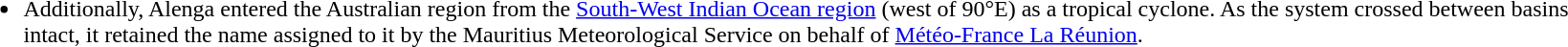<table width="90%">
<tr>
<td><br><ul><li>Additionally, Alenga entered the Australian region from the <a href='#'>South-West Indian Ocean region</a> (west of 90°E) as a tropical cyclone. As the system crossed between basins intact, it retained the name assigned to it by the Mauritius Meteorological Service on behalf of <a href='#'>Météo-France La Réunion</a>.</li></ul></td>
</tr>
</table>
